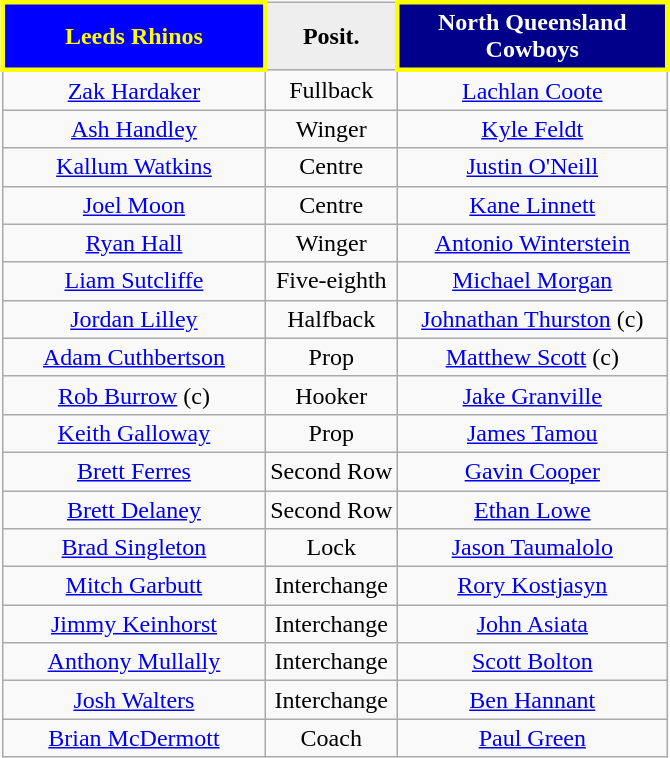<table class="wikitable" style="margin: 1em auto 1em auto">
<tr>
<th align="centre" width="165" style="border: 3px solid yellow; background: blue; color: yellow">Leeds Rhinos</th>
<th align="center" style="background: #eeeeee; color: black">Posit.</th>
<th align="centre" style="width:170px; border:3px solid yellow; background:darkblue; color: white">North Queensland<br>Cowboys</th>
</tr>
<tr style="text-align:center;">
<td><a href='#'>Zak Hardaker</a></td>
<td>Fullback</td>
<td><a href='#'>Lachlan Coote</a></td>
</tr>
<tr style="text-align:center;">
<td><a href='#'>Ash Handley</a></td>
<td>Winger</td>
<td><a href='#'>Kyle Feldt</a></td>
</tr>
<tr style="text-align:center;">
<td><a href='#'>Kallum Watkins</a></td>
<td>Centre</td>
<td><a href='#'>Justin O'Neill</a></td>
</tr>
<tr style="text-align:center;">
<td><a href='#'>Joel Moon</a></td>
<td>Centre</td>
<td><a href='#'>Kane Linnett</a></td>
</tr>
<tr style="text-align:center;">
<td><a href='#'>Ryan Hall</a></td>
<td>Winger</td>
<td><a href='#'>Antonio Winterstein</a></td>
</tr>
<tr style="text-align:center;">
<td><a href='#'>Liam Sutcliffe</a></td>
<td>Five-eighth</td>
<td><a href='#'>Michael Morgan</a></td>
</tr>
<tr style="text-align:center;">
<td><a href='#'>Jordan Lilley</a></td>
<td>Halfback</td>
<td><a href='#'>Johnathan Thurston</a> (c)</td>
</tr>
<tr style="text-align:center;">
<td><a href='#'>Adam Cuthbertson</a></td>
<td>Prop</td>
<td><a href='#'>Matthew Scott</a> (c)</td>
</tr>
<tr style="text-align:center;">
<td><a href='#'>Rob Burrow</a> (c)</td>
<td>Hooker</td>
<td><a href='#'>Jake Granville</a></td>
</tr>
<tr style="text-align:center;">
<td><a href='#'>Keith Galloway</a></td>
<td>Prop</td>
<td><a href='#'>James Tamou</a></td>
</tr>
<tr style="text-align:center;">
<td><a href='#'>Brett Ferres</a></td>
<td>Second Row</td>
<td><a href='#'>Gavin Cooper</a></td>
</tr>
<tr style="text-align:center;">
<td><a href='#'>Brett Delaney</a></td>
<td>Second Row</td>
<td><a href='#'>Ethan Lowe</a></td>
</tr>
<tr style="text-align:center;">
<td><a href='#'>Brad Singleton</a></td>
<td>Lock</td>
<td><a href='#'>Jason Taumalolo</a></td>
</tr>
<tr style="text-align:center;">
<td><a href='#'>Mitch Garbutt</a></td>
<td>Interchange</td>
<td><a href='#'>Rory Kostjasyn</a></td>
</tr>
<tr style="text-align:center;">
<td><a href='#'>Jimmy Keinhorst</a></td>
<td>Interchange</td>
<td><a href='#'>John Asiata</a></td>
</tr>
<tr style="text-align:center;">
<td><a href='#'>Anthony Mullally</a></td>
<td>Interchange</td>
<td><a href='#'>Scott Bolton</a></td>
</tr>
<tr style="text-align:center;">
<td><a href='#'>Josh Walters</a></td>
<td>Interchange</td>
<td><a href='#'>Ben Hannant</a></td>
</tr>
<tr style="text-align:center;">
<td><a href='#'>Brian McDermott</a></td>
<td>Coach</td>
<td><a href='#'>Paul Green</a></td>
</tr>
</table>
